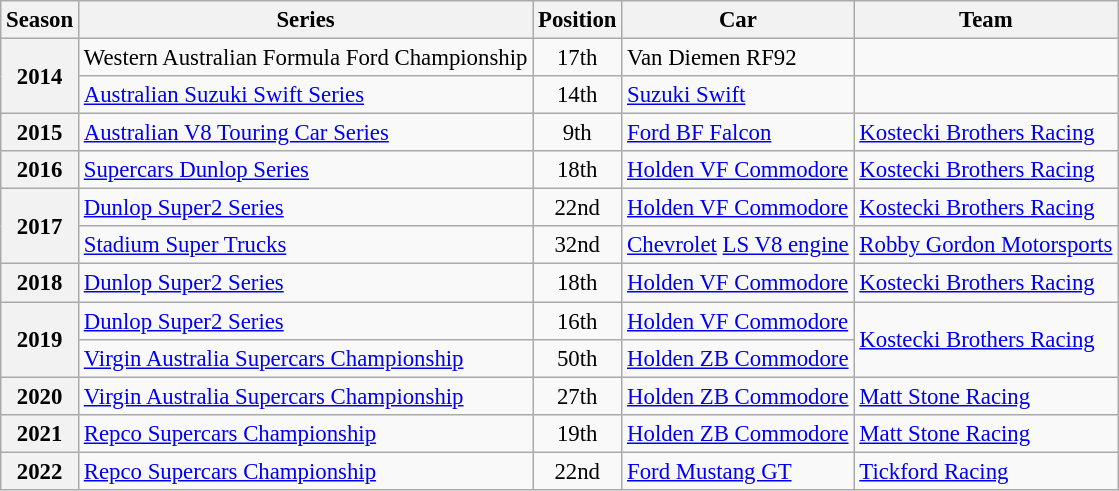<table class="wikitable" style="font-size: 95%;">
<tr>
<th>Season</th>
<th>Series</th>
<th>Position</th>
<th>Car</th>
<th>Team</th>
</tr>
<tr>
<th rowspan=2>2014</th>
<td>Western Australian Formula Ford Championship</td>
<td align="center">17th</td>
<td>Van Diemen RF92</td>
<td></td>
</tr>
<tr>
<td><a href='#'>Australian Suzuki Swift Series</a></td>
<td align="center">14th</td>
<td><a href='#'>Suzuki Swift</a></td>
<td></td>
</tr>
<tr>
<th>2015</th>
<td><a href='#'>Australian V8 Touring Car Series</a></td>
<td align="center">9th</td>
<td><a href='#'>Ford BF Falcon</a></td>
<td><a href='#'>Kostecki Brothers Racing</a></td>
</tr>
<tr>
<th>2016</th>
<td><a href='#'>Supercars Dunlop Series</a></td>
<td align="center">18th</td>
<td><a href='#'>Holden VF Commodore</a></td>
<td><a href='#'>Kostecki Brothers Racing</a></td>
</tr>
<tr>
<th rowspan=2>2017</th>
<td><a href='#'>Dunlop Super2 Series</a></td>
<td align="center">22nd</td>
<td><a href='#'>Holden VF Commodore</a></td>
<td><a href='#'>Kostecki Brothers Racing</a></td>
</tr>
<tr>
<td><a href='#'>Stadium Super Trucks</a></td>
<td align="center">32nd</td>
<td><a href='#'>Chevrolet</a> <a href='#'>LS V8 engine</a></td>
<td><a href='#'>Robby Gordon Motorsports</a></td>
</tr>
<tr>
<th>2018</th>
<td><a href='#'>Dunlop Super2 Series</a></td>
<td align="center">18th</td>
<td><a href='#'>Holden VF Commodore</a></td>
<td><a href='#'>Kostecki Brothers Racing</a></td>
</tr>
<tr>
<th rowspan=2>2019</th>
<td><a href='#'>Dunlop Super2 Series</a></td>
<td align="center">16th</td>
<td><a href='#'>Holden VF Commodore</a></td>
<td rowspan=2><a href='#'>Kostecki Brothers Racing</a></td>
</tr>
<tr>
<td><a href='#'>Virgin Australia Supercars Championship</a></td>
<td align="center">50th</td>
<td><a href='#'>Holden ZB Commodore</a></td>
</tr>
<tr>
<th>2020</th>
<td><a href='#'>Virgin Australia Supercars Championship</a></td>
<td align="center">27th</td>
<td><a href='#'>Holden ZB Commodore</a></td>
<td><a href='#'>Matt Stone Racing</a></td>
</tr>
<tr>
<th>2021</th>
<td><a href='#'>Repco Supercars Championship</a></td>
<td align="center">19th</td>
<td><a href='#'>Holden ZB Commodore</a></td>
<td><a href='#'>Matt Stone Racing</a></td>
</tr>
<tr>
<th>2022</th>
<td><a href='#'>Repco Supercars Championship</a></td>
<td align="center">22nd</td>
<td><a href='#'>Ford Mustang GT</a></td>
<td><a href='#'>Tickford Racing</a></td>
</tr>
</table>
